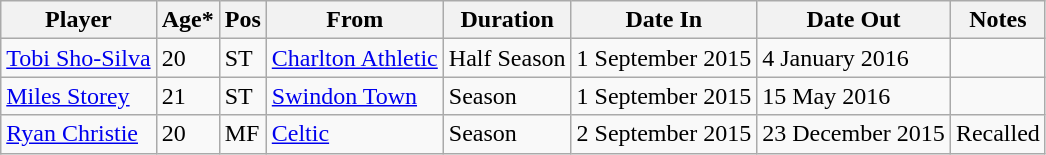<table class="wikitable">
<tr>
<th>Player</th>
<th>Age*</th>
<th>Pos</th>
<th>From</th>
<th>Duration</th>
<th>Date In</th>
<th>Date Out</th>
<th>Notes</th>
</tr>
<tr>
<td> <a href='#'>Tobi Sho-Silva</a></td>
<td>20</td>
<td>ST</td>
<td> <a href='#'>Charlton Athletic</a></td>
<td>Half Season</td>
<td>1 September 2015</td>
<td>4 January 2016</td>
<td></td>
</tr>
<tr>
<td> <a href='#'>Miles Storey</a></td>
<td>21</td>
<td>ST</td>
<td> <a href='#'>Swindon Town</a></td>
<td>Season</td>
<td>1 September 2015</td>
<td>15 May 2016</td>
<td></td>
</tr>
<tr>
<td> <a href='#'>Ryan Christie</a></td>
<td>20</td>
<td>MF</td>
<td> <a href='#'>Celtic</a></td>
<td>Season</td>
<td>2 September 2015</td>
<td>23 December 2015</td>
<td>Recalled</td>
</tr>
</table>
